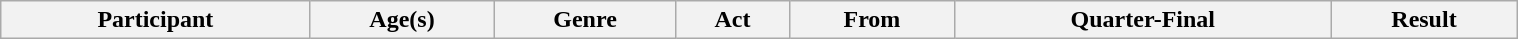<table class="wikitable sortable" style="margin-left: auto; margin-right: auto; border: none; width:80%; text-align:center;">
<tr>
<th>Participant</th>
<th class="unsortable">Age(s)</th>
<th>Genre</th>
<th class="unsortable">Act</th>
<th>From</th>
<th>Quarter-Final</th>
<th>Result</th>
</tr>
</table>
